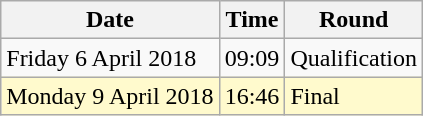<table class = "wikitable">
<tr>
<th>Date</th>
<th>Time</th>
<th>Round</th>
</tr>
<tr>
<td>Friday 6 April 2018</td>
<td>09:09</td>
<td>Qualification</td>
</tr>
<tr>
<td style=background:lemonchiffon>Monday 9 April 2018</td>
<td style=background:lemonchiffon>16:46</td>
<td style=background:lemonchiffon>Final</td>
</tr>
</table>
